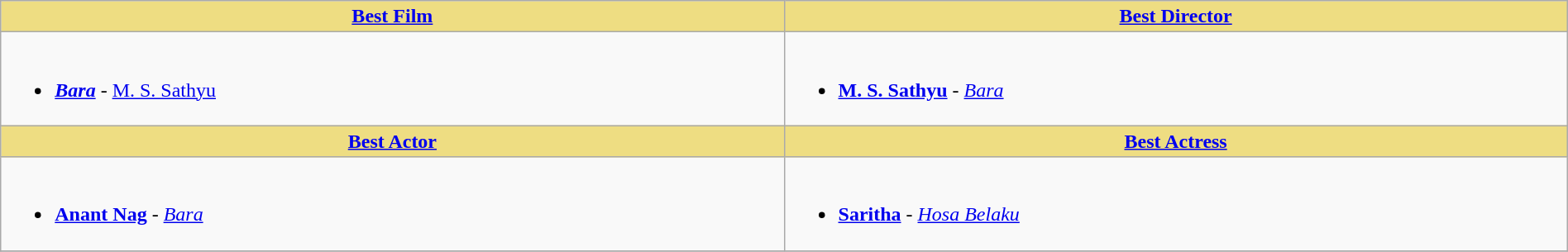<table class="wikitable" width=100% |>
<tr>
<th !  style="background:#eedd82; text-align:center; width:50%;"><a href='#'>Best Film</a></th>
<th !  style="background:#eedd82; text-align:center; width:50%;"><a href='#'>Best Director</a></th>
</tr>
<tr>
<td valign="top"><br><ul><li><strong><em><a href='#'>Bara</a></em></strong> - <a href='#'>M. S. Sathyu</a></li></ul></td>
<td valign="top"><br><ul><li><strong><a href='#'>M. S. Sathyu</a></strong> - <em><a href='#'>Bara</a></em></li></ul></td>
</tr>
<tr>
<th !  style="background:#eedd82; text-align:center; width:50%;"><a href='#'>Best Actor</a></th>
<th !  style="background:#eedd82; text-align:center; width:50%;"><a href='#'>Best Actress</a></th>
</tr>
<tr>
<td valign="top"><br><ul><li><strong><a href='#'>Anant Nag</a></strong> - <em><a href='#'>Bara</a></em></li></ul></td>
<td valign="top"><br><ul><li><strong><a href='#'>Saritha</a></strong> - <em><a href='#'>Hosa Belaku</a></em></li></ul></td>
</tr>
<tr>
</tr>
</table>
